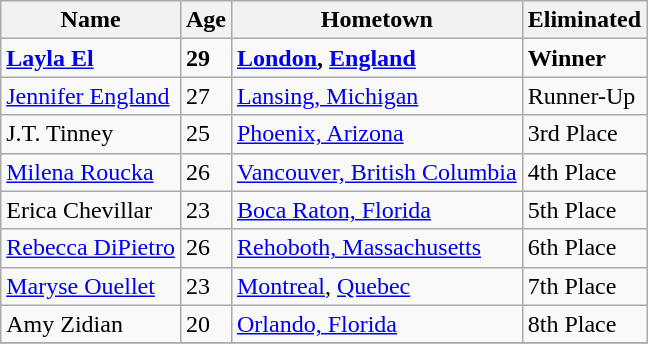<table class="wikitable sortable">
<tr>
<th>Name</th>
<th>Age</th>
<th>Hometown</th>
<th>Eliminated</th>
</tr>
<tr>
<td><strong><a href='#'>Layla El</a></strong></td>
<td><strong>29</strong></td>
<td><strong><a href='#'>London</a>, <a href='#'>England</a></strong></td>
<td><strong>Winner</strong></td>
</tr>
<tr>
<td><a href='#'>Jennifer England</a></td>
<td>27</td>
<td><a href='#'>Lansing, Michigan</a></td>
<td>Runner-Up</td>
</tr>
<tr>
<td>J.T. Tinney</td>
<td>25</td>
<td><a href='#'>Phoenix, Arizona</a></td>
<td>3rd Place</td>
</tr>
<tr>
<td><a href='#'>Milena Roucka</a></td>
<td>26</td>
<td><a href='#'>Vancouver, British Columbia</a></td>
<td>4th Place</td>
</tr>
<tr>
<td>Erica Chevillar</td>
<td>23</td>
<td><a href='#'>Boca Raton, Florida</a></td>
<td>5th Place</td>
</tr>
<tr>
<td><a href='#'>Rebecca DiPietro</a></td>
<td>26</td>
<td><a href='#'>Rehoboth, Massachusetts</a></td>
<td>6th Place</td>
</tr>
<tr>
<td><a href='#'>Maryse Ouellet</a></td>
<td>23</td>
<td><a href='#'>Montreal</a>, <a href='#'>Quebec</a></td>
<td>7th Place</td>
</tr>
<tr>
<td>Amy Zidian</td>
<td>20</td>
<td><a href='#'>Orlando, Florida</a></td>
<td>8th Place</td>
</tr>
<tr>
</tr>
</table>
